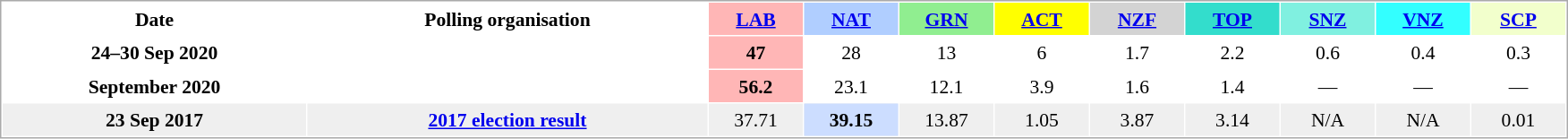<table cellpadding="5" cellspacing="1" style="font-size:90%; line-height:14px; text-align:center; border: 1px solid #aaa">
<tr>
<th style="width:15em;">Date</th>
<th style="width:20em;">Polling organisation</th>
<th style="background-color:#FFB6B6;width:60px"><a href='#'>LAB</a></th>
<th style="background-color:#B0CEFF;width:60px"><a href='#'>NAT</a></th>
<th style="background-color:#90EE90;width:60px"><a href='#'>GRN</a></th>
<th style="background-color:#FFFF00;width:60px"><a href='#'>ACT</a></th>
<th style="background-color:#D3D3D3;width:60px"><a href='#'>NZF</a></th>
<th style="background-color:#33DDCC;width:60px;"><a href='#'>TOP</a></th>
<th style="background-color:#80F0E0;width:60px;"><a href='#'>SNZ</a></th>
<th style="background-color:#33FFFF;width:60px"><a href='#'>VNZ</a></th>
<th style="background-color:#F2FFCC;width:60px;"><a href='#'>SCP</a></th>
</tr>
<tr>
<td><strong>24–30 Sep 2020</strong></td>
<td></td>
<td – style="background-color:#FFB6B6;"><strong>47</strong></td>
<td>28</td>
<td>13</td>
<td>6</td>
<td>1.7</td>
<td>2.2</td>
<td>0.6</td>
<td>0.4</td>
<td>0.3</td>
</tr>
<tr>
<td><strong>September 2020</strong></td>
<td></td>
<td – style="background-color:#FFB6B6;"><strong>56.2</strong></td>
<td>23.1</td>
<td>12.1</td>
<td>3.9</td>
<td>1.6</td>
<td>1.4</td>
<td>—</td>
<td>—</td>
<td>—</td>
</tr>
<tr style="background:#EFEFEF;">
<td><strong>23 Sep 2017</strong></td>
<td><strong><a href='#'>2017 election result</a></strong></td>
<td>37.71</td>
<td style="background:#CCDDFF"><strong>39.15</strong></td>
<td>13.87</td>
<td>1.05</td>
<td>3.87</td>
<td>3.14</td>
<td>N/A</td>
<td>N/A</td>
<td>0.01</td>
</tr>
</table>
